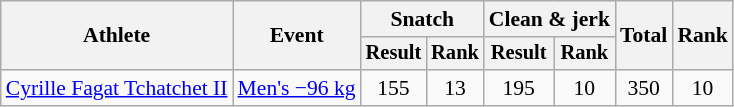<table class="wikitable" style="font-size:90%">
<tr>
<th rowspan="2">Athlete</th>
<th rowspan="2">Event</th>
<th colspan="2">Snatch</th>
<th colspan="2">Clean & jerk</th>
<th rowspan="2">Total</th>
<th rowspan="2">Rank</th>
</tr>
<tr style="font-size:95%">
<th>Result</th>
<th>Rank</th>
<th>Result</th>
<th>Rank</th>
</tr>
<tr align=center>
<td align=left><a href='#'>Cyrille Fagat Tchatchet II</a></td>
<td align=left><a href='#'>Men's −96 kg</a></td>
<td>155</td>
<td>13</td>
<td>195</td>
<td>10</td>
<td>350</td>
<td>10</td>
</tr>
</table>
